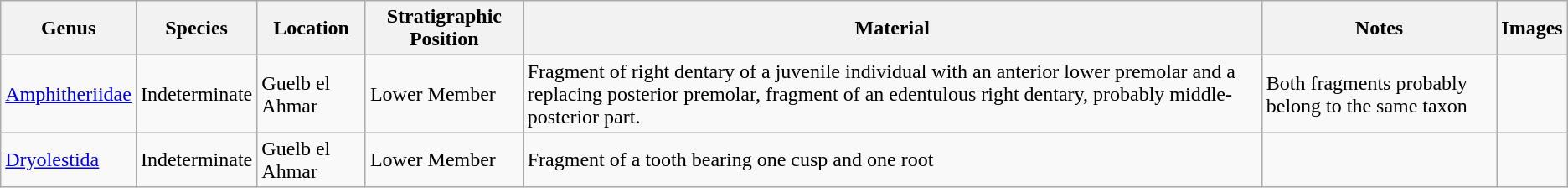<table class="wikitable" align="center">
<tr>
<th>Genus</th>
<th>Species</th>
<th>Location</th>
<th>Stratigraphic Position</th>
<th>Material</th>
<th>Notes</th>
<th>Images</th>
</tr>
<tr>
<td><a href='#'>Amphitheriidae</a></td>
<td>Indeterminate</td>
<td>Guelb el Ahmar</td>
<td>Lower Member</td>
<td>Fragment of right dentary of a juvenile individual with an anterior lower premolar and a replacing posterior premolar, fragment of an edentulous right dentary, probably middle-posterior part.</td>
<td>Both fragments probably belong to the same taxon</td>
<td></td>
</tr>
<tr>
<td><a href='#'>Dryolestida</a></td>
<td>Indeterminate</td>
<td>Guelb el Ahmar</td>
<td>Lower Member</td>
<td>Fragment of a tooth bearing one cusp and one root</td>
<td></td>
<td></td>
</tr>
</table>
